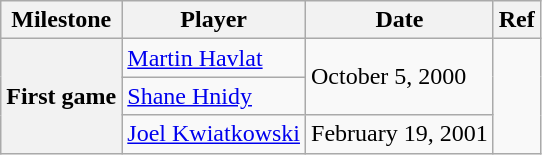<table class="wikitable">
<tr>
<th scope="col">Milestone</th>
<th scope="col">Player</th>
<th scope="col">Date</th>
<th scope="col">Ref</th>
</tr>
<tr>
<th rowspan=3>First game</th>
<td><a href='#'>Martin Havlat</a></td>
<td rowspan=2>October 5, 2000</td>
<td rowspan=3></td>
</tr>
<tr>
<td><a href='#'>Shane Hnidy</a></td>
</tr>
<tr>
<td><a href='#'>Joel Kwiatkowski</a></td>
<td>February 19, 2001</td>
</tr>
</table>
